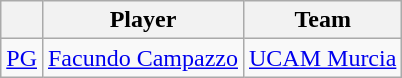<table class="wikitable">
<tr>
<th align="center"></th>
<th align="center">Player</th>
<th align="center">Team</th>
</tr>
<tr>
<td align=center><a href='#'>PG</a></td>
<td> <a href='#'>Facundo Campazzo</a></td>
<td><a href='#'>UCAM Murcia</a></td>
</tr>
</table>
